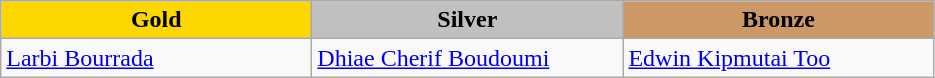<table class="wikitable" style="text-align:left">
<tr align="center">
<td width=200 bgcolor=gold><strong>Gold</strong></td>
<td width=200 bgcolor=silver><strong>Silver</strong></td>
<td width=200 bgcolor=CC9966><strong>Bronze</strong></td>
</tr>
<tr>
<td><a href='#'>Larbi Bourrada</a><br><em></em></td>
<td><a href='#'>Dhiae Cherif Boudoumi</a><br><em></em></td>
<td><a href='#'>Edwin Kipmutai Too</a><br><em></em></td>
</tr>
</table>
